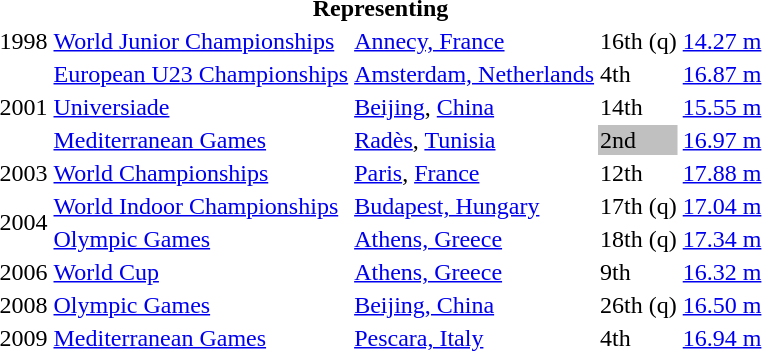<table>
<tr>
<th colspan="5">Representing </th>
</tr>
<tr>
<td>1998</td>
<td><a href='#'>World Junior Championships</a></td>
<td><a href='#'>Annecy, France</a></td>
<td>16th (q)</td>
<td><a href='#'>14.27 m</a></td>
</tr>
<tr>
<td rowspan=3>2001</td>
<td><a href='#'>European U23 Championships</a></td>
<td><a href='#'>Amsterdam, Netherlands</a></td>
<td>4th</td>
<td><a href='#'>16.87 m</a></td>
</tr>
<tr>
<td><a href='#'>Universiade</a></td>
<td><a href='#'>Beijing</a>, <a href='#'>China</a></td>
<td>14th</td>
<td><a href='#'>15.55 m</a></td>
</tr>
<tr>
<td><a href='#'>Mediterranean Games</a></td>
<td><a href='#'>Radès</a>, <a href='#'>Tunisia</a></td>
<td bgcolor="silver">2nd</td>
<td><a href='#'>16.97 m</a></td>
</tr>
<tr>
<td>2003</td>
<td><a href='#'>World Championships</a></td>
<td><a href='#'>Paris</a>, <a href='#'>France</a></td>
<td>12th</td>
<td><a href='#'>17.88 m</a></td>
</tr>
<tr>
<td rowspan=2>2004</td>
<td><a href='#'>World Indoor Championships</a></td>
<td><a href='#'>Budapest, Hungary</a></td>
<td>17th (q)</td>
<td><a href='#'>17.04 m</a></td>
</tr>
<tr>
<td><a href='#'>Olympic Games</a></td>
<td><a href='#'>Athens, Greece</a></td>
<td>18th (q)</td>
<td><a href='#'>17.34 m</a></td>
</tr>
<tr>
<td>2006</td>
<td><a href='#'>World Cup</a></td>
<td><a href='#'>Athens, Greece</a></td>
<td>9th</td>
<td><a href='#'>16.32 m</a></td>
</tr>
<tr>
<td>2008</td>
<td><a href='#'>Olympic Games</a></td>
<td><a href='#'>Beijing, China</a></td>
<td>26th (q)</td>
<td><a href='#'>16.50 m</a></td>
</tr>
<tr>
<td>2009</td>
<td><a href='#'>Mediterranean Games</a></td>
<td><a href='#'>Pescara, Italy</a></td>
<td>4th</td>
<td><a href='#'>16.94 m</a></td>
</tr>
</table>
